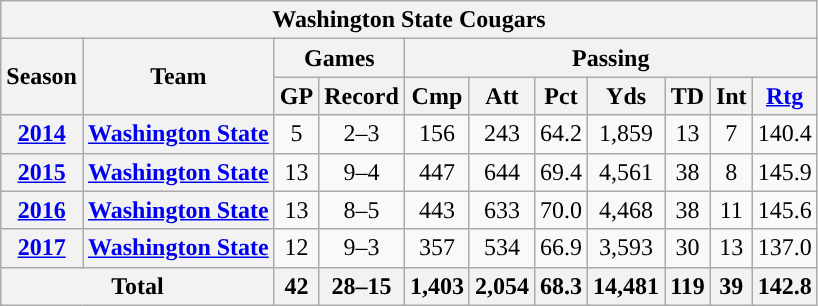<table class="wikitable" style="text-align:center;">
<tr>
<th colspan="14">Washington State Cougars</th>
</tr>
<tr>
<th rowspan="2">Season</th>
<th rowspan="2">Team</th>
<th colspan="2">Games</th>
<th colspan="8">Passing</th>
</tr>
<tr>
<th>GP</th>
<th>Record</th>
<th>Cmp</th>
<th>Att</th>
<th>Pct</th>
<th>Yds</th>
<th>TD</th>
<th>Int</th>
<th><a href='#'>Rtg</a></th>
</tr>
<tr>
<th><a href='#'>2014</a></th>
<th><a href='#'>Washington State</a></th>
<td>5</td>
<td>2–3</td>
<td>156</td>
<td>243</td>
<td>64.2</td>
<td>1,859</td>
<td>13</td>
<td>7</td>
<td>140.4</td>
</tr>
<tr>
<th><a href='#'>2015</a></th>
<th><a href='#'>Washington State</a></th>
<td>13</td>
<td>9–4</td>
<td>447</td>
<td>644</td>
<td>69.4</td>
<td>4,561</td>
<td>38</td>
<td>8</td>
<td>145.9</td>
</tr>
<tr>
<th><a href='#'>2016</a></th>
<th><a href='#'>Washington State</a></th>
<td>13</td>
<td>8–5</td>
<td>443</td>
<td>633</td>
<td>70.0</td>
<td>4,468</td>
<td>38</td>
<td>11</td>
<td>145.6</td>
</tr>
<tr>
<th><a href='#'>2017</a></th>
<th><a href='#'>Washington State</a></th>
<td>12</td>
<td>9–3</td>
<td>357</td>
<td>534</td>
<td>66.9</td>
<td>3,593</td>
<td>30</td>
<td>13</td>
<td>137.0</td>
</tr>
<tr>
<th colspan="2">Total</th>
<th>42</th>
<th>28–15</th>
<th>1,403</th>
<th>2,054</th>
<th>68.3</th>
<th>14,481</th>
<th>119</th>
<th>39</th>
<th>142.8</th>
</tr>
</table>
